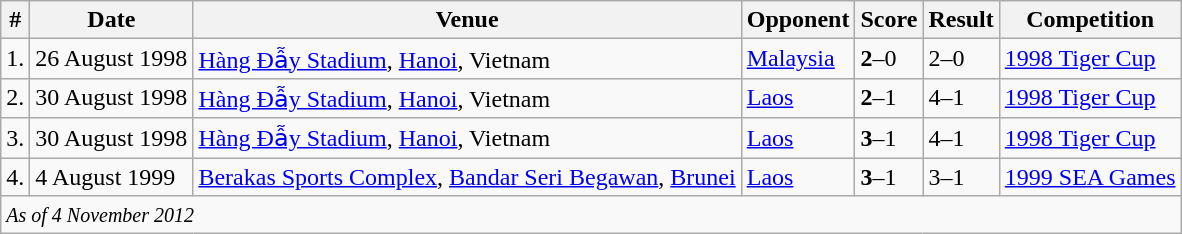<table class="wikitable">
<tr>
<th>#</th>
<th>Date</th>
<th>Venue</th>
<th>Opponent</th>
<th>Score</th>
<th>Result</th>
<th>Competition</th>
</tr>
<tr>
<td>1.</td>
<td>26 August 1998</td>
<td><a href='#'>Hàng Đẫy Stadium</a>, <a href='#'>Hanoi</a>, Vietnam</td>
<td> <a href='#'>Malaysia</a></td>
<td><strong>2</strong>–0</td>
<td>2–0</td>
<td><a href='#'>1998 Tiger Cup</a></td>
</tr>
<tr>
<td>2.</td>
<td>30 August 1998</td>
<td><a href='#'>Hàng Đẫy Stadium</a>, <a href='#'>Hanoi</a>, Vietnam</td>
<td> <a href='#'>Laos</a></td>
<td><strong>2</strong>–1</td>
<td>4–1</td>
<td><a href='#'>1998 Tiger Cup</a></td>
</tr>
<tr>
<td>3.</td>
<td>30 August 1998</td>
<td><a href='#'>Hàng Đẫy Stadium</a>, <a href='#'>Hanoi</a>, Vietnam</td>
<td> <a href='#'>Laos</a></td>
<td><strong>3</strong>–1</td>
<td>4–1</td>
<td><a href='#'>1998 Tiger Cup</a></td>
</tr>
<tr>
<td>4.</td>
<td>4 August 1999</td>
<td><a href='#'>Berakas Sports Complex</a>, <a href='#'>Bandar Seri Begawan</a>, <a href='#'>Brunei</a></td>
<td> <a href='#'>Laos</a></td>
<td><strong>3</strong>–1</td>
<td>3–1</td>
<td><a href='#'>1999 SEA Games</a></td>
</tr>
<tr>
<td colspan="12"><small><em>As of 4 November 2012</em></small></td>
</tr>
</table>
